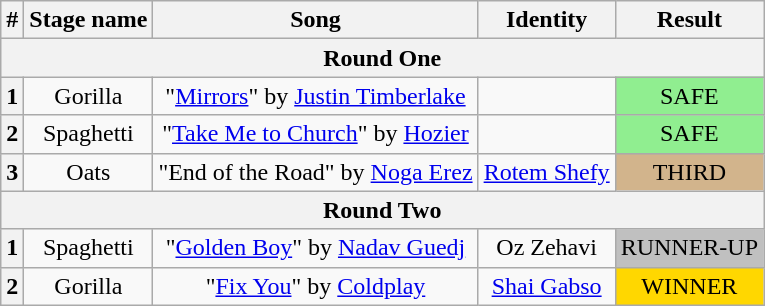<table class="wikitable plainrowheaders" style="text-align: center;">
<tr>
<th>#</th>
<th>Stage name</th>
<th>Song</th>
<th>Identity</th>
<th>Result</th>
</tr>
<tr>
<th colspan="5">Round One</th>
</tr>
<tr>
<th>1</th>
<td>Gorilla</td>
<td>"<a href='#'>Mirrors</a>" by <a href='#'>Justin Timberlake</a></td>
<td></td>
<td bgcolor="lightgreen">SAFE</td>
</tr>
<tr>
<th>2</th>
<td>Spaghetti</td>
<td>"<a href='#'>Take Me to Church</a>" by <a href='#'>Hozier</a></td>
<td></td>
<td bgcolor="lightgreen">SAFE</td>
</tr>
<tr>
<th>3</th>
<td>Oats</td>
<td>"End of the Road" by <a href='#'>Noga Erez</a></td>
<td><a href='#'>Rotem Shefy</a></td>
<td bgcolor="tan">THIRD</td>
</tr>
<tr>
<th colspan="5">Round Two</th>
</tr>
<tr>
<th>1</th>
<td>Spaghetti</td>
<td>"<a href='#'>Golden Boy</a>" by <a href='#'>Nadav Guedj</a></td>
<td>Oz Zehavi</td>
<td bgcolor="silver">RUNNER-UP</td>
</tr>
<tr>
<th>2</th>
<td>Gorilla</td>
<td>"<a href='#'>Fix You</a>" by <a href='#'>Coldplay</a></td>
<td><a href='#'>Shai Gabso</a></td>
<td bgcolor="gold">WINNER</td>
</tr>
</table>
